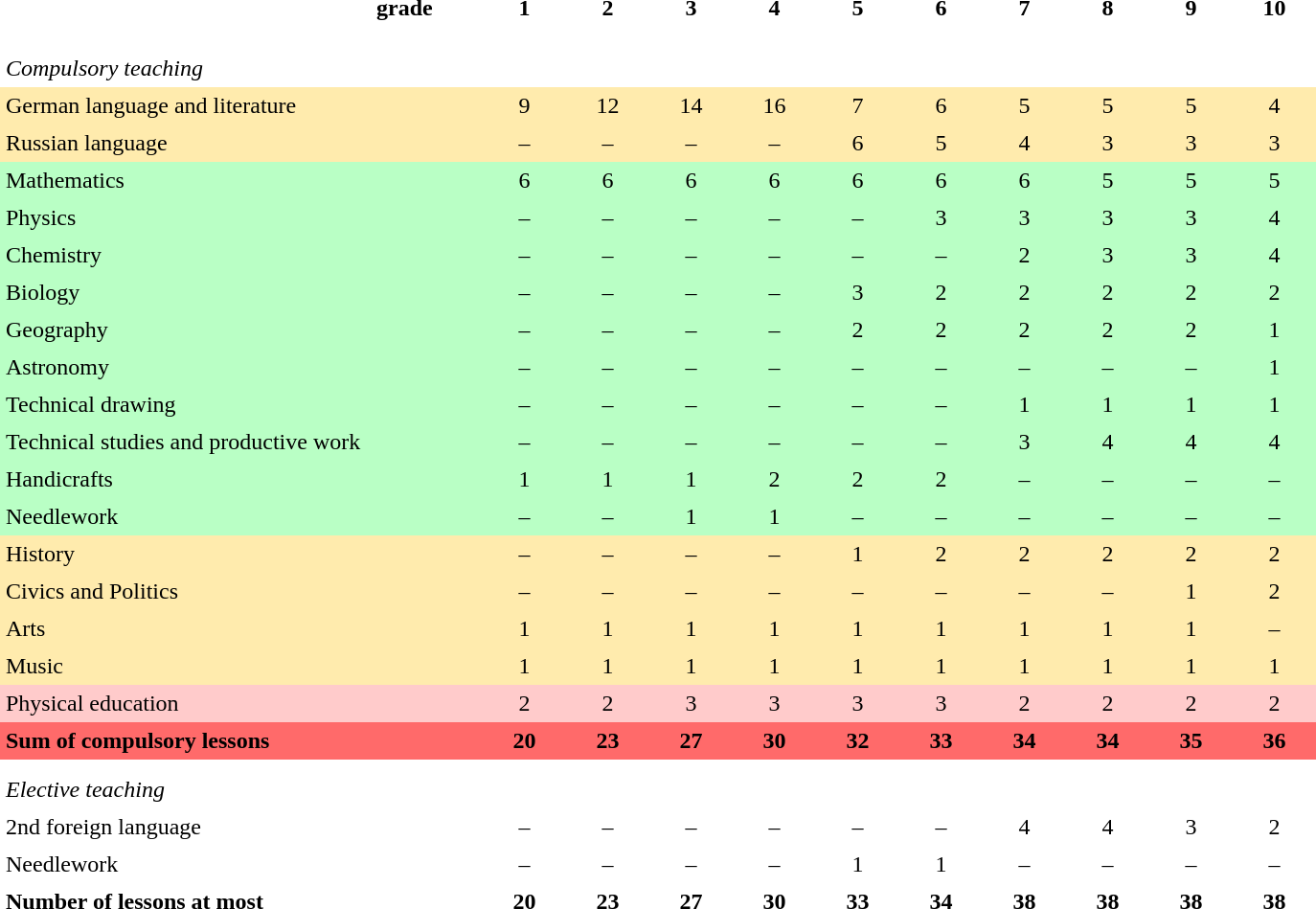<table class="hintergrundfarbe1 rahmenfarbe1" cellpadding="4" style="border:0px solid #999; border-collapse:collapse; margin:1em 0;">
<tr>
<td style="width:250px; height:50px"></td>
<td style="width:70px"><strong>grade</strong></td>
<td style="width:50px; text-align:center"><strong>1</strong></td>
<td style="width:50px; text-align:center"><strong>2</strong></td>
<td style="width:50px; text-align:center"><strong>3</strong></td>
<td style="width:50px; text-align:center"><strong>4</strong></td>
<td style="width:50px; text-align:center"><strong>5</strong></td>
<td style="width:50px; text-align:center"><strong>6</strong></td>
<td style="width:50px; text-align:center"><strong>7</strong></td>
<td style="width:50px; text-align:center"><strong>8</strong></td>
<td style="width:50px; text-align:center"><strong>9</strong></td>
<td style="width:50px; text-align:center"><strong>10</strong></td>
</tr>
<tr>
<td colspan="12"><em>Compulsory teaching</em></td>
</tr>
<tr>
<td style="background-color:#FFEBAD;">German language and literature</td>
<td style="background-color:#FFEBAD; text-align:center"></td>
<td style="background-color:#FFEBAD; text-align:center">9</td>
<td style="background-color:#FFEBAD; text-align:center">12</td>
<td style="background-color:#FFEBAD; text-align:center">14</td>
<td style="background-color:#FFEBAD; text-align:center">16</td>
<td style="background-color:#FFEBAD; text-align:center">7</td>
<td style="background-color:#FFEBAD; text-align:center">6</td>
<td style="background-color:#FFEBAD; text-align:center">5</td>
<td style="background-color:#FFEBAD; text-align:center">5</td>
<td style="background-color:#FFEBAD; text-align:center">5</td>
<td style="background-color:#FFEBAD; text-align:center">4</td>
</tr>
<tr>
<td style="background-color:#FFEBAD;">Russian language</td>
<td style="background-color:#FFEBAD; text-align:center"></td>
<td style="background-color:#FFEBAD; text-align:center">–</td>
<td style="background-color:#FFEBAD; text-align:center">–</td>
<td style="background-color:#FFEBAD; text-align:center">–</td>
<td style="background-color:#FFEBAD; text-align:center">–</td>
<td style="background-color:#FFEBAD; text-align:center">6</td>
<td style="background-color:#FFEBAD; text-align:center">5</td>
<td style="background-color:#FFEBAD; text-align:center">4</td>
<td style="background-color:#FFEBAD; text-align:center">3</td>
<td style="background-color:#FFEBAD; text-align:center">3</td>
<td style="background-color:#FFEBAD; text-align:center">3</td>
</tr>
<tr>
<td style="background-color:#B9FFC5;">Mathematics</td>
<td style="background-color:#B9FFC5; text-align:center"></td>
<td style="background-color:#B9FFC5; text-align:center">6</td>
<td style="background-color:#B9FFC5; text-align:center">6</td>
<td style="background-color:#B9FFC5; text-align:center">6</td>
<td style="background-color:#B9FFC5; text-align:center">6</td>
<td style="background-color:#B9FFC5; text-align:center">6</td>
<td style="background-color:#B9FFC5; text-align:center">6</td>
<td style="background-color:#B9FFC5; text-align:center">6</td>
<td style="background-color:#B9FFC5; text-align:center">5</td>
<td style="background-color:#B9FFC5; text-align:center">5</td>
<td style="background-color:#B9FFC5; text-align:center">5</td>
</tr>
<tr>
<td style="background-color:#B9FFC5;">Physics</td>
<td style="background-color:#B9FFC5; text-align:center"></td>
<td style="background-color:#B9FFC5; text-align:center">–</td>
<td style="background-color:#B9FFC5; text-align:center">–</td>
<td style="background-color:#B9FFC5; text-align:center">–</td>
<td style="background-color:#B9FFC5; text-align:center">–</td>
<td style="background-color:#B9FFC5; text-align:center">–</td>
<td style="background-color:#B9FFC5; text-align:center">3</td>
<td style="background-color:#B9FFC5; text-align:center">3</td>
<td style="background-color:#B9FFC5; text-align:center">3</td>
<td style="background-color:#B9FFC5; text-align:center">3</td>
<td style="background-color:#B9FFC5; text-align:center">4</td>
</tr>
<tr>
<td style="background-color:#B9FFC5;">Chemistry</td>
<td style="background-color:#B9FFC5; text-align:center"></td>
<td style="background-color:#B9FFC5; text-align:center">–</td>
<td style="background-color:#B9FFC5; text-align:center">–</td>
<td style="background-color:#B9FFC5; text-align:center">–</td>
<td style="background-color:#B9FFC5; text-align:center">–</td>
<td style="background-color:#B9FFC5; text-align:center">–</td>
<td style="background-color:#B9FFC5; text-align:center">–</td>
<td style="background-color:#B9FFC5; text-align:center">2</td>
<td style="background-color:#B9FFC5; text-align:center">3</td>
<td style="background-color:#B9FFC5; text-align:center">3</td>
<td style="background-color:#B9FFC5; text-align:center">4</td>
</tr>
<tr>
<td style="background-color:#B9FFC5;">Biology</td>
<td style="background-color:#B9FFC5; text-align:center"></td>
<td style="background-color:#B9FFC5; text-align:center">–</td>
<td style="background-color:#B9FFC5; text-align:center">–</td>
<td style="background-color:#B9FFC5; text-align:center">–</td>
<td style="background-color:#B9FFC5; text-align:center">–</td>
<td style="background-color:#B9FFC5; text-align:center">3</td>
<td style="background-color:#B9FFC5; text-align:center">2</td>
<td style="background-color:#B9FFC5; text-align:center">2</td>
<td style="background-color:#B9FFC5; text-align:center">2</td>
<td style="background-color:#B9FFC5; text-align:center">2</td>
<td style="background-color:#B9FFC5; text-align:center">2</td>
</tr>
<tr>
<td style="background-color:#B9FFC5;">Geography</td>
<td style="background-color:#B9FFC5; text-align:center"></td>
<td style="background-color:#B9FFC5; text-align:center">–</td>
<td style="background-color:#B9FFC5; text-align:center">–</td>
<td style="background-color:#B9FFC5; text-align:center">–</td>
<td style="background-color:#B9FFC5; text-align:center">–</td>
<td style="background-color:#B9FFC5; text-align:center">2</td>
<td style="background-color:#B9FFC5; text-align:center">2</td>
<td style="background-color:#B9FFC5; text-align:center">2</td>
<td style="background-color:#B9FFC5; text-align:center">2</td>
<td style="background-color:#B9FFC5; text-align:center">2</td>
<td style="background-color:#B9FFC5; text-align:center">1</td>
</tr>
<tr>
<td style="background-color:#B9FFC5;">Astronomy</td>
<td style="background-color:#B9FFC5; text-align:center"></td>
<td style="background-color:#B9FFC5; text-align:center">–</td>
<td style="background-color:#B9FFC5; text-align:center">–</td>
<td style="background-color:#B9FFC5; text-align:center">–</td>
<td style="background-color:#B9FFC5; text-align:center">–</td>
<td style="background-color:#B9FFC5; text-align:center">–</td>
<td style="background-color:#B9FFC5; text-align:center">–</td>
<td style="background-color:#B9FFC5; text-align:center">–</td>
<td style="background-color:#B9FFC5; text-align:center">–</td>
<td style="background-color:#B9FFC5; text-align:center">–</td>
<td style="background-color:#B9FFC5; text-align:center">1</td>
</tr>
<tr>
<td style="background-color:#B9FFC5;">Technical drawing</td>
<td style="background-color:#B9FFC5; text-align:center"></td>
<td style="background-color:#B9FFC5; text-align:center">–</td>
<td style="background-color:#B9FFC5; text-align:center">–</td>
<td style="background-color:#B9FFC5; text-align:center">–</td>
<td style="background-color:#B9FFC5; text-align:center">–</td>
<td style="background-color:#B9FFC5; text-align:center">–</td>
<td style="background-color:#B9FFC5; text-align:center">–</td>
<td style="background-color:#B9FFC5; text-align:center">1</td>
<td style="background-color:#B9FFC5; text-align:center">1</td>
<td style="background-color:#B9FFC5; text-align:center">1</td>
<td style="background-color:#B9FFC5; text-align:center">1</td>
</tr>
<tr>
<td style="background-color:#B9FFC5;">Technical studies and productive work</td>
<td style="background-color:#B9FFC5; text-align:center"></td>
<td style="background-color:#B9FFC5; text-align:center">–</td>
<td style="background-color:#B9FFC5; text-align:center">–</td>
<td style="background-color:#B9FFC5; text-align:center">–</td>
<td style="background-color:#B9FFC5; text-align:center">–</td>
<td style="background-color:#B9FFC5; text-align:center">–</td>
<td style="background-color:#B9FFC5; text-align:center">–</td>
<td style="background-color:#B9FFC5; text-align:center">3</td>
<td style="background-color:#B9FFC5; text-align:center">4</td>
<td style="background-color:#B9FFC5; text-align:center">4</td>
<td style="background-color:#B9FFC5; text-align:center">4</td>
</tr>
<tr>
<td style="background-color:#B9FFC5;">Handicrafts</td>
<td style="background-color:#B9FFC5; text-align:center"></td>
<td style="background-color:#B9FFC5; text-align:center">1</td>
<td style="background-color:#B9FFC5; text-align:center">1</td>
<td style="background-color:#B9FFC5; text-align:center">1</td>
<td style="background-color:#B9FFC5; text-align:center">2</td>
<td style="background-color:#B9FFC5; text-align:center">2</td>
<td style="background-color:#B9FFC5; text-align:center">2</td>
<td style="background-color:#B9FFC5; text-align:center">–</td>
<td style="background-color:#B9FFC5; text-align:center">–</td>
<td style="background-color:#B9FFC5; text-align:center">–</td>
<td style="background-color:#B9FFC5; text-align:center">–</td>
</tr>
<tr>
<td style="background-color:#B9FFC5;">Needlework</td>
<td style="background-color:#B9FFC5; text-align:center"></td>
<td style="background-color:#B9FFC5; text-align:center">–</td>
<td style="background-color:#B9FFC5; text-align:center">–</td>
<td style="background-color:#B9FFC5; text-align:center">1</td>
<td style="background-color:#B9FFC5; text-align:center">1</td>
<td style="background-color:#B9FFC5; text-align:center">–</td>
<td style="background-color:#B9FFC5; text-align:center">–</td>
<td style="background-color:#B9FFC5; text-align:center">–</td>
<td style="background-color:#B9FFC5; text-align:center">–</td>
<td style="background-color:#B9FFC5; text-align:center">–</td>
<td style="background-color:#B9FFC5; text-align:center">–</td>
</tr>
<tr>
<td style="background-color:#FFEBAD;">History</td>
<td style="background-color:#FFEBAD; text-align:center"></td>
<td style="background-color:#FFEBAD; text-align:center">–</td>
<td style="background-color:#FFEBAD; text-align:center">–</td>
<td style="background-color:#FFEBAD; text-align:center">–</td>
<td style="background-color:#FFEBAD; text-align:center">–</td>
<td style="background-color:#FFEBAD; text-align:center">1</td>
<td style="background-color:#FFEBAD; text-align:center">2</td>
<td style="background-color:#FFEBAD; text-align:center">2</td>
<td style="background-color:#FFEBAD; text-align:center">2</td>
<td style="background-color:#FFEBAD; text-align:center">2</td>
<td style="background-color:#FFEBAD; text-align:center">2</td>
</tr>
<tr>
<td style="background-color:#FFEBAD;">Civics and Politics</td>
<td style="background-color:#FFEBAD; text-align:center"></td>
<td style="background-color:#FFEBAD; text-align:center">–</td>
<td style="background-color:#FFEBAD; text-align:center">–</td>
<td style="background-color:#FFEBAD; text-align:center">–</td>
<td style="background-color:#FFEBAD; text-align:center">–</td>
<td style="background-color:#FFEBAD; text-align:center">–</td>
<td style="background-color:#FFEBAD; text-align:center">–</td>
<td style="background-color:#FFEBAD; text-align:center">–</td>
<td style="background-color:#FFEBAD; text-align:center">–</td>
<td style="background-color:#FFEBAD; text-align:center">1</td>
<td style="background-color:#FFEBAD; text-align:center">2</td>
</tr>
<tr>
<td style="background-color:#FFEBAD;">Arts</td>
<td style="background-color:#FFEBAD; text-align:center"></td>
<td style="background-color:#FFEBAD; text-align:center">1</td>
<td style="background-color:#FFEBAD; text-align:center">1</td>
<td style="background-color:#FFEBAD; text-align:center">1</td>
<td style="background-color:#FFEBAD; text-align:center">1</td>
<td style="background-color:#FFEBAD; text-align:center">1</td>
<td style="background-color:#FFEBAD; text-align:center">1</td>
<td style="background-color:#FFEBAD; text-align:center">1</td>
<td style="background-color:#FFEBAD; text-align:center">1</td>
<td style="background-color:#FFEBAD; text-align:center">1</td>
<td style="background-color:#FFEBAD; text-align:center">–</td>
</tr>
<tr>
<td style="background-color:#FFEBAD;">Music</td>
<td style="background-color:#FFEBAD; text-align:center"></td>
<td style="background-color:#FFEBAD; text-align:center">1</td>
<td style="background-color:#FFEBAD; text-align:center">1</td>
<td style="background-color:#FFEBAD; text-align:center">1</td>
<td style="background-color:#FFEBAD; text-align:center">1</td>
<td style="background-color:#FFEBAD; text-align:center">1</td>
<td style="background-color:#FFEBAD; text-align:center">1</td>
<td style="background-color:#FFEBAD; text-align:center">1</td>
<td style="background-color:#FFEBAD; text-align:center">1</td>
<td style="background-color:#FFEBAD; text-align:center">1</td>
<td style="background-color:#FFEBAD; text-align:center">1</td>
</tr>
<tr>
<td style="background-color:#FFCBCB;">Physical education</td>
<td style="background-color:#FFCBCB; text-align:center"></td>
<td style="background-color:#FFCBCB; text-align:center">2</td>
<td style="background-color:#FFCBCB; text-align:center">2</td>
<td style="background-color:#FFCBCB; text-align:center">3</td>
<td style="background-color:#FFCBCB; text-align:center">3</td>
<td style="background-color:#FFCBCB; text-align:center">3</td>
<td style="background-color:#FFCBCB; text-align:center">3</td>
<td style="background-color:#FFCBCB; text-align:center">2</td>
<td style="background-color:#FFCBCB; text-align:center">2</td>
<td style="background-color:#FFCBCB; text-align:center">2</td>
<td style="background-color:#FFCBCB; text-align:center">2</td>
</tr>
<tr>
<td style="background-color:#FF6A6A;"><strong>Sum of compulsory lessons</strong></td>
<td style="background-color:#FF6A6A;"></td>
<td style="background-color:#FF6A6A; text-align:center"><strong>20</strong></td>
<td style="background-color:#FF6A6A; text-align:center"><strong>23</strong></td>
<td style="background-color:#FF6A6A; text-align:center"><strong>27</strong></td>
<td style="background-color:#FF6A6A; text-align:center"><strong>30</strong></td>
<td style="background-color:#FF6A6A; text-align:center"><strong>32</strong></td>
<td style="background-color:#FF6A6A; text-align:center"><strong>33</strong></td>
<td style="background-color:#FF6A6A; text-align:center"><strong>34</strong></td>
<td style="background-color:#FF6A6A; text-align:center"><strong>34</strong></td>
<td style="background-color:#FF6A6A; text-align:center"><strong>35</strong></td>
<td style="background-color:#FF6A6A; text-align:center"><strong>36</strong></td>
</tr>
<tr>
<td colspan="12"></td>
</tr>
<tr>
<td colspan="12"><em>Elective teaching</em></td>
</tr>
<tr>
<td>2nd foreign language</td>
<td></td>
<td style="text-align:center">–</td>
<td style="text-align:center">–</td>
<td style="text-align:center">–</td>
<td style="text-align:center">–</td>
<td style="text-align:center">–</td>
<td style="text-align:center">–</td>
<td style="text-align:center">4</td>
<td style="text-align:center">4</td>
<td style="text-align:center">3</td>
<td style="text-align:center">2</td>
</tr>
<tr>
<td>Needlework</td>
<td></td>
<td style="text-align:center">–</td>
<td style="text-align:center">–</td>
<td style="text-align:center">–</td>
<td style="text-align:center">–</td>
<td style="text-align:center">1</td>
<td style="text-align:center">1</td>
<td style="text-align:center">–</td>
<td style="text-align:center">–</td>
<td style="text-align:center">–</td>
<td style="text-align:center">–</td>
</tr>
<tr>
<td><strong>Number of lessons at most    </strong></td>
<td></td>
<td style="text-align:center"><strong>20</strong></td>
<td style="text-align:center"><strong>23</strong></td>
<td style="text-align:center"><strong>27</strong></td>
<td style="text-align:center"><strong>30</strong></td>
<td style="text-align:center"><strong>33</strong></td>
<td style="text-align:center"><strong>34</strong></td>
<td style="text-align:center"><strong>38</strong></td>
<td style="text-align:center"><strong>38</strong></td>
<td style="text-align:center"><strong>38</strong></td>
<td style="text-align:center"><strong>38</strong></td>
</tr>
</table>
